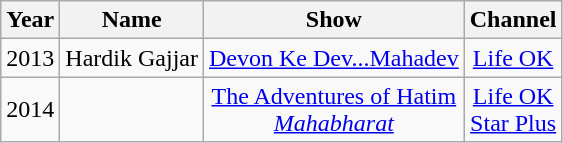<table class="wikitable sortable" style="text-align:center;">
<tr>
<th>Year</th>
<th>Name</th>
<th>Show</th>
<th>Channel</th>
</tr>
<tr>
<td>2013</td>
<td>Hardik Gajjar</td>
<td><a href='#'>Devon Ke Dev...Mahadev</a></td>
<td><a href='#'>Life OK</a></td>
</tr>
<tr>
<td>2014</td>
<td></td>
<td><a href='#'>The Adventures of Hatim</a> <br> <em><a href='#'>Mahabharat</a></em></td>
<td><a href='#'>Life OK</a> <br><a href='#'>Star Plus</a></td>
</tr>
</table>
